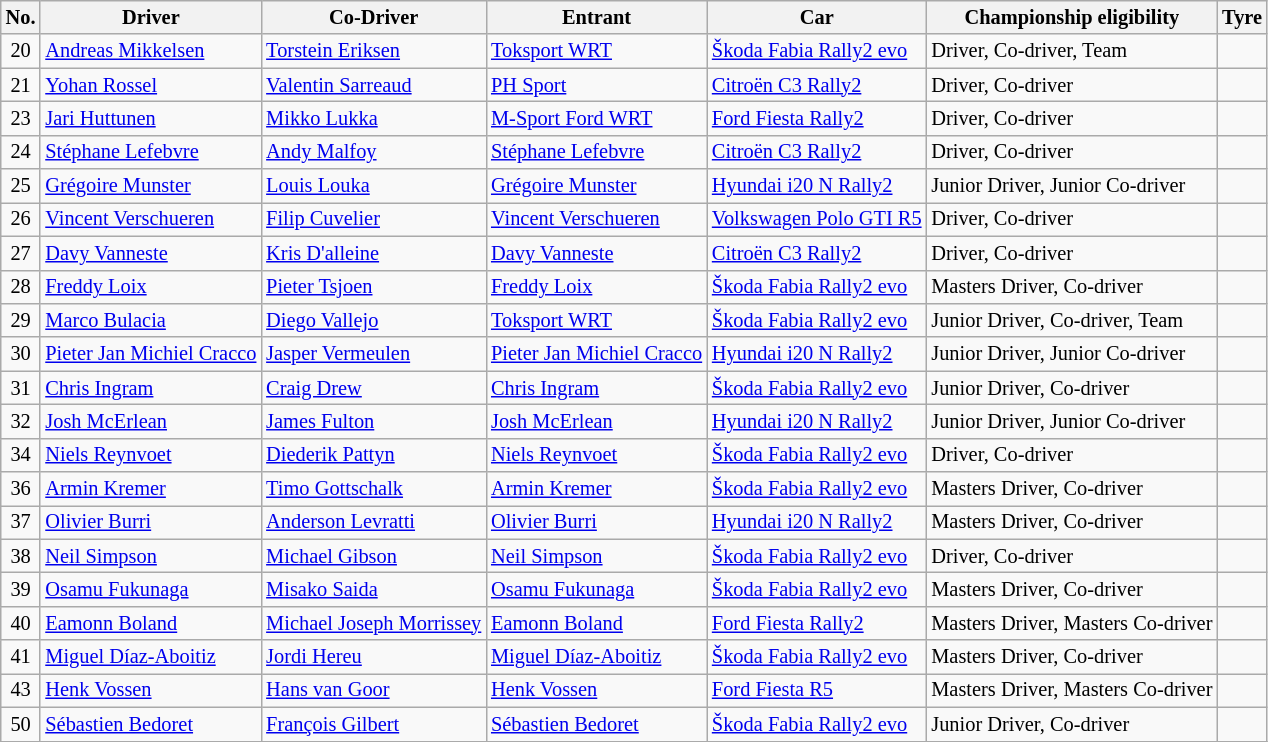<table class="wikitable" style="font-size: 85%;">
<tr>
<th>No.</th>
<th>Driver</th>
<th>Co-Driver</th>
<th>Entrant</th>
<th>Car</th>
<th>Championship eligibility</th>
<th>Tyre</th>
</tr>
<tr>
<td align="center">20</td>
<td> <a href='#'>Andreas Mikkelsen</a></td>
<td> <a href='#'>Torstein Eriksen</a></td>
<td> <a href='#'>Toksport WRT</a></td>
<td><a href='#'>Škoda Fabia Rally2 evo</a></td>
<td>Driver, Co-driver, Team</td>
<td align="center"></td>
</tr>
<tr>
<td align="center">21</td>
<td> <a href='#'>Yohan Rossel</a></td>
<td> <a href='#'>Valentin Sarreaud</a></td>
<td> <a href='#'>PH Sport</a></td>
<td><a href='#'>Citroën C3 Rally2</a></td>
<td>Driver, Co-driver</td>
<td align="center"></td>
</tr>
<tr>
<td align="center">23</td>
<td> <a href='#'>Jari Huttunen</a></td>
<td> <a href='#'>Mikko Lukka</a></td>
<td> <a href='#'>M-Sport Ford WRT</a></td>
<td><a href='#'>Ford Fiesta Rally2</a></td>
<td>Driver, Co-driver</td>
<td align="center"></td>
</tr>
<tr>
<td align="center">24</td>
<td> <a href='#'>Stéphane Lefebvre</a></td>
<td> <a href='#'>Andy Malfoy</a></td>
<td> <a href='#'>Stéphane Lefebvre</a></td>
<td><a href='#'>Citroën C3 Rally2</a></td>
<td>Driver, Co-driver</td>
<td align="center"></td>
</tr>
<tr>
<td align="center">25</td>
<td> <a href='#'>Grégoire Munster</a></td>
<td> <a href='#'>Louis Louka</a></td>
<td> <a href='#'>Grégoire Munster</a></td>
<td><a href='#'>Hyundai i20 N Rally2</a></td>
<td>Junior Driver, Junior Co-driver</td>
<td align="center"></td>
</tr>
<tr>
<td align="center">26</td>
<td> <a href='#'>Vincent Verschueren</a></td>
<td> <a href='#'>Filip Cuvelier</a></td>
<td> <a href='#'>Vincent Verschueren</a></td>
<td><a href='#'>Volkswagen Polo GTI R5</a></td>
<td>Driver, Co-driver</td>
<td align="center"></td>
</tr>
<tr>
<td align="center">27</td>
<td> <a href='#'>Davy Vanneste</a></td>
<td> <a href='#'>Kris D'alleine</a></td>
<td> <a href='#'>Davy Vanneste</a></td>
<td><a href='#'>Citroën C3 Rally2</a></td>
<td>Driver, Co-driver</td>
<td align="center"></td>
</tr>
<tr>
<td align="center">28</td>
<td> <a href='#'>Freddy Loix</a></td>
<td> <a href='#'>Pieter Tsjoen</a></td>
<td> <a href='#'>Freddy Loix</a></td>
<td><a href='#'>Škoda Fabia Rally2 evo</a></td>
<td>Masters Driver, Co-driver</td>
<td align="center"></td>
</tr>
<tr>
<td align="center">29</td>
<td> <a href='#'>Marco Bulacia</a></td>
<td> <a href='#'>Diego Vallejo</a></td>
<td> <a href='#'>Toksport WRT</a></td>
<td><a href='#'>Škoda Fabia Rally2 evo</a></td>
<td>Junior Driver, Co-driver, Team</td>
<td align="center"></td>
</tr>
<tr>
<td align="center">30</td>
<td> <a href='#'>Pieter Jan Michiel Cracco</a></td>
<td> <a href='#'>Jasper Vermeulen</a></td>
<td> <a href='#'>Pieter Jan Michiel Cracco</a></td>
<td><a href='#'>Hyundai i20 N Rally2</a></td>
<td>Junior Driver, Junior Co-driver</td>
<td align="center"></td>
</tr>
<tr>
<td align="center">31</td>
<td> <a href='#'>Chris Ingram</a></td>
<td> <a href='#'>Craig Drew</a></td>
<td> <a href='#'>Chris Ingram</a></td>
<td><a href='#'>Škoda Fabia Rally2 evo</a></td>
<td>Junior Driver, Co-driver</td>
<td align="center"></td>
</tr>
<tr>
<td align="center">32</td>
<td> <a href='#'>Josh McErlean</a></td>
<td> <a href='#'>James Fulton</a></td>
<td> <a href='#'>Josh McErlean</a></td>
<td><a href='#'>Hyundai i20 N Rally2</a></td>
<td>Junior Driver, Junior Co-driver</td>
<td align="center"></td>
</tr>
<tr>
<td align="center">34</td>
<td> <a href='#'>Niels Reynvoet</a></td>
<td> <a href='#'>Diederik Pattyn</a></td>
<td> <a href='#'>Niels Reynvoet</a></td>
<td><a href='#'>Škoda Fabia Rally2 evo</a></td>
<td>Driver, Co-driver</td>
<td align="center"></td>
</tr>
<tr>
<td align="center">36</td>
<td> <a href='#'>Armin Kremer</a></td>
<td> <a href='#'>Timo Gottschalk</a></td>
<td> <a href='#'>Armin Kremer</a></td>
<td><a href='#'>Škoda Fabia Rally2 evo</a></td>
<td>Masters Driver, Co-driver</td>
<td align="center"></td>
</tr>
<tr>
<td align="center">37</td>
<td> <a href='#'>Olivier Burri</a></td>
<td> <a href='#'>Anderson Levratti</a></td>
<td> <a href='#'>Olivier Burri</a></td>
<td><a href='#'>Hyundai i20 N Rally2</a></td>
<td>Masters Driver, Co-driver</td>
<td align="center"></td>
</tr>
<tr>
<td align="center">38</td>
<td> <a href='#'>Neil Simpson</a></td>
<td> <a href='#'>Michael Gibson</a></td>
<td> <a href='#'>Neil Simpson</a></td>
<td><a href='#'>Škoda Fabia Rally2 evo</a></td>
<td>Driver, Co-driver</td>
<td align="center"></td>
</tr>
<tr>
<td align="center">39</td>
<td> <a href='#'>Osamu Fukunaga</a></td>
<td> <a href='#'>Misako Saida</a></td>
<td> <a href='#'>Osamu Fukunaga</a></td>
<td><a href='#'>Škoda Fabia Rally2 evo</a></td>
<td>Masters Driver, Co-driver</td>
<td align="center"></td>
</tr>
<tr>
<td align="center">40</td>
<td> <a href='#'>Eamonn Boland</a></td>
<td> <a href='#'>Michael Joseph Morrissey</a></td>
<td> <a href='#'>Eamonn Boland</a></td>
<td><a href='#'>Ford Fiesta Rally2</a></td>
<td>Masters Driver, Masters Co-driver</td>
<td align="center"></td>
</tr>
<tr>
<td align="center">41</td>
<td> <a href='#'>Miguel Díaz-Aboitiz</a></td>
<td> <a href='#'>Jordi Hereu</a></td>
<td> <a href='#'>Miguel Díaz-Aboitiz</a></td>
<td><a href='#'>Škoda Fabia Rally2 evo</a></td>
<td>Masters Driver, Co-driver</td>
<td align="center"></td>
</tr>
<tr>
<td align="center">43</td>
<td> <a href='#'>Henk Vossen</a></td>
<td> <a href='#'>Hans van Goor</a></td>
<td> <a href='#'>Henk Vossen</a></td>
<td><a href='#'>Ford Fiesta R5</a></td>
<td>Masters Driver, Masters Co-driver</td>
<td align="center"></td>
</tr>
<tr>
<td align="center">50</td>
<td> <a href='#'>Sébastien Bedoret</a></td>
<td> <a href='#'>François Gilbert</a></td>
<td> <a href='#'>Sébastien Bedoret</a></td>
<td><a href='#'>Škoda Fabia Rally2 evo</a></td>
<td>Junior Driver, Co-driver</td>
<td align="center"></td>
</tr>
<tr>
</tr>
</table>
